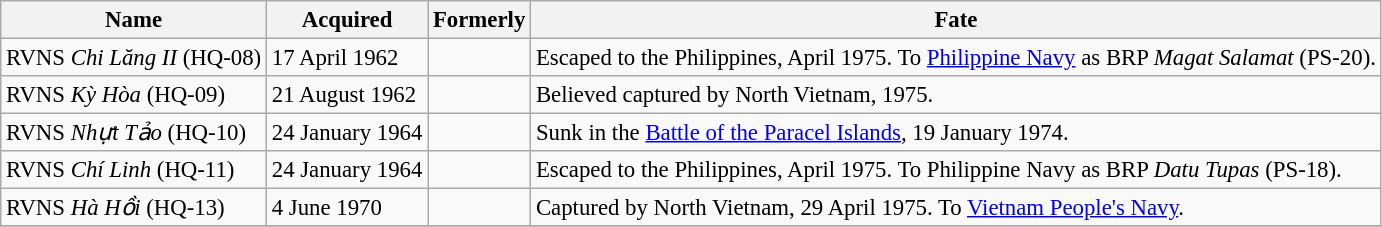<table class="wikitable" style="font-size:95%;">
<tr>
<th>Name</th>
<th>Acquired</th>
<th>Formerly</th>
<th>Fate</th>
</tr>
<tr>
<td>RVNS <em>Chi Lăng II</em> (HQ-08)</td>
<td>17 April 1962</td>
<td></td>
<td>Escaped to the Philippines, April 1975. To <a href='#'>Philippine Navy</a> as BRP <em>Magat Salamat</em> (PS-20).</td>
</tr>
<tr>
<td>RVNS <em>Kỳ Hòa</em> (HQ-09)</td>
<td>21 August 1962</td>
<td></td>
<td>Believed captured by North Vietnam, 1975.</td>
</tr>
<tr>
<td>RVNS <em>Nhựt Tảo</em> (HQ-10)</td>
<td>24 January 1964</td>
<td></td>
<td>Sunk in the <a href='#'>Battle of the Paracel Islands</a>, 19 January 1974.</td>
</tr>
<tr>
<td>RVNS <em>Chí Linh</em> (HQ-11)</td>
<td>24 January 1964</td>
<td></td>
<td>Escaped to the Philippines, April 1975. To Philippine Navy as BRP <em>Datu Tupas</em> (PS-18).</td>
</tr>
<tr>
<td>RVNS <em>Hà Hồi</em> (HQ-13)</td>
<td>4 June 1970</td>
<td></td>
<td>Captured by North Vietnam, 29 April 1975. To <a href='#'>Vietnam People's Navy</a>.</td>
</tr>
<tr>
</tr>
</table>
